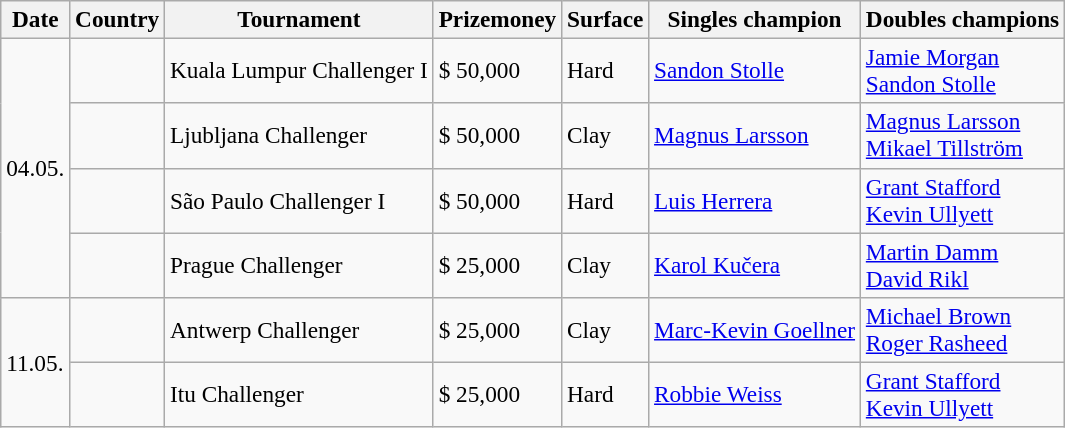<table class="sortable wikitable" style=font-size:97%>
<tr>
<th>Date</th>
<th>Country</th>
<th>Tournament</th>
<th>Prizemoney</th>
<th>Surface</th>
<th>Singles champion</th>
<th>Doubles champions</th>
</tr>
<tr>
<td rowspan="4">04.05.</td>
<td></td>
<td>Kuala Lumpur Challenger I</td>
<td>$ 50,000</td>
<td>Hard</td>
<td> <a href='#'>Sandon Stolle</a></td>
<td> <a href='#'>Jamie Morgan</a><br> <a href='#'>Sandon Stolle</a></td>
</tr>
<tr>
<td></td>
<td>Ljubljana Challenger</td>
<td>$ 50,000</td>
<td>Clay</td>
<td> <a href='#'>Magnus Larsson</a></td>
<td> <a href='#'>Magnus Larsson</a><br> <a href='#'>Mikael Tillström</a></td>
</tr>
<tr>
<td></td>
<td>São Paulo Challenger I</td>
<td>$ 50,000</td>
<td>Hard</td>
<td> <a href='#'>Luis Herrera</a></td>
<td> <a href='#'>Grant Stafford</a><br> <a href='#'>Kevin Ullyett</a></td>
</tr>
<tr>
<td></td>
<td>Prague Challenger</td>
<td>$ 25,000</td>
<td>Clay</td>
<td> <a href='#'>Karol Kučera</a></td>
<td> <a href='#'>Martin Damm</a><br> <a href='#'>David Rikl</a></td>
</tr>
<tr>
<td rowspan="2">11.05.</td>
<td></td>
<td>Antwerp Challenger</td>
<td>$ 25,000</td>
<td>Clay</td>
<td> <a href='#'>Marc-Kevin Goellner</a></td>
<td> <a href='#'>Michael Brown</a><br> <a href='#'>Roger Rasheed</a></td>
</tr>
<tr>
<td></td>
<td>Itu Challenger</td>
<td>$ 25,000</td>
<td>Hard</td>
<td> <a href='#'>Robbie Weiss</a></td>
<td> <a href='#'>Grant Stafford</a><br> <a href='#'>Kevin Ullyett</a></td>
</tr>
</table>
